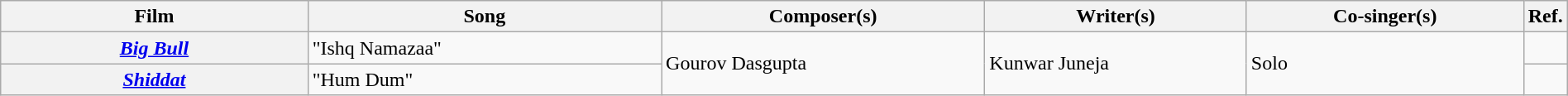<table class="wikitable plainrowheaders" width="100%" textcolor:#000;">
<tr>
<th scope="col" width=20%><strong>Film</strong></th>
<th scope="col" width=23%><strong>Song</strong></th>
<th scope="col" width=21%><strong>Composer(s)</strong></th>
<th scope="col" width=17%><strong>Writer(s)</strong></th>
<th scope="col" width=18%><strong>Co-singer(s)</strong></th>
<th scope="col" width=1%><strong>Ref.</strong></th>
</tr>
<tr>
<th scope=row><em><a href='#'>Big Bull</a></em></th>
<td>"Ishq Namazaa"</td>
<td rowspan=2>Gourov Dasgupta</td>
<td rowspan=2>Kunwar Juneja</td>
<td rowspan=2>Solo</td>
<td></td>
</tr>
<tr>
<th scope=row><em><a href='#'>Shiddat</a></em></th>
<td>"Hum Dum"</td>
<td></td>
</tr>
</table>
